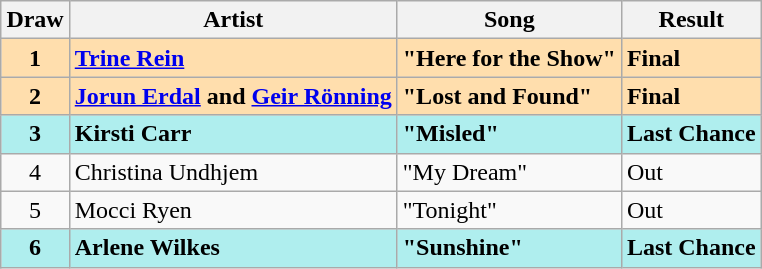<table class="sortable wikitable" style="margin: 1em auto 1em auto; text-align:center;">
<tr>
<th>Draw</th>
<th>Artist</th>
<th>Song</th>
<th>Result</th>
</tr>
<tr style="font-weight:bold; background:navajowhite;">
<td>1</td>
<td style="text-align:left;"><a href='#'>Trine Rein</a></td>
<td style="text-align:left;">"Here for the Show"</td>
<td style="text-align:left;">Final</td>
</tr>
<tr style="font-weight:bold; background:navajowhite;">
<td>2</td>
<td style="text-align:left;"><a href='#'>Jorun Erdal</a> and <a href='#'>Geir Rönning</a></td>
<td style="text-align:left;">"Lost and Found"</td>
<td style="text-align:left;">Final</td>
</tr>
<tr style="font-weight:bold; background:paleturquoise;">
<td>3</td>
<td style="text-align:left;">Kirsti Carr</td>
<td style="text-align:left;">"Misled"</td>
<td style="text-align:left;">Last Chance</td>
</tr>
<tr>
<td>4</td>
<td style="text-align:left;">Christina Undhjem</td>
<td style="text-align:left;">"My Dream"</td>
<td style="text-align:left;">Out</td>
</tr>
<tr>
<td>5</td>
<td style="text-align:left;">Mocci Ryen</td>
<td style="text-align:left;">"Tonight"</td>
<td style="text-align:left;">Out</td>
</tr>
<tr style="font-weight:bold; background:paleturquoise;">
<td>6</td>
<td style="text-align:left;">Arlene Wilkes</td>
<td style="text-align:left;">"Sunshine"</td>
<td style="text-align:left;">Last Chance</td>
</tr>
</table>
